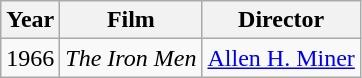<table class="wikitable">
<tr>
<th>Year</th>
<th>Film</th>
<th>Director</th>
</tr>
<tr>
<td>1966</td>
<td><em>The Iron Men</em></td>
<td><a href='#'>Allen H. Miner</a></td>
</tr>
</table>
